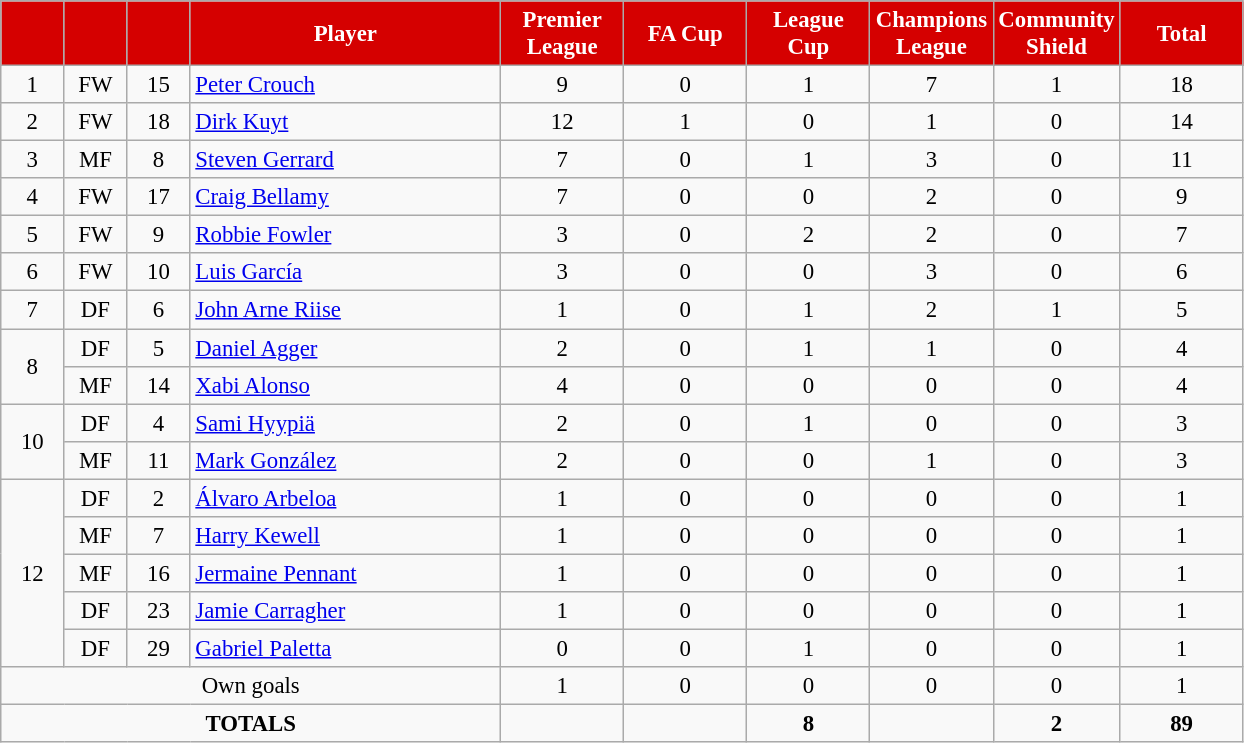<table class="wikitable" style="font-size: 95%; text-align: center;">
<tr>
<th style="background:#d50000; color:white; width:35px;"></th>
<th style="background:#d50000; color:white; width:35px;"></th>
<th style="background:#d50000; color:white; width:35px;"></th>
<th style="background:#d50000; color:white; width:200px;">Player</th>
<th style="background:#d50000; color:white; width:75px;">Premier League</th>
<th style="background:#d50000; color:white; width:75px;">FA Cup</th>
<th style="background:#d50000; color:white; width:75px;">League Cup</th>
<th style="background:#d50000; color:white; width:75px;">Champions League</th>
<th style="background:#d50000; color:white; width:75px;">Community Shield</th>
<th style="background:#d50000; color:white; width:75px;">Total</th>
</tr>
<tr>
<td>1</td>
<td>FW</td>
<td>15</td>
<td align=left> <a href='#'>Peter Crouch</a></td>
<td>9</td>
<td>0</td>
<td>1</td>
<td>7</td>
<td>1</td>
<td>18</td>
</tr>
<tr>
<td>2</td>
<td>FW</td>
<td>18</td>
<td align=left> <a href='#'>Dirk Kuyt</a></td>
<td>12</td>
<td>1</td>
<td>0</td>
<td>1</td>
<td>0</td>
<td>14</td>
</tr>
<tr>
<td>3</td>
<td>MF</td>
<td>8</td>
<td align=left> <a href='#'>Steven Gerrard</a></td>
<td>7</td>
<td>0</td>
<td>1</td>
<td>3</td>
<td>0</td>
<td>11</td>
</tr>
<tr>
<td>4</td>
<td>FW</td>
<td>17</td>
<td align=left> <a href='#'>Craig Bellamy</a></td>
<td>7</td>
<td>0</td>
<td>0</td>
<td>2</td>
<td>0</td>
<td>9</td>
</tr>
<tr>
<td>5</td>
<td>FW</td>
<td>9</td>
<td align=left> <a href='#'>Robbie Fowler</a></td>
<td>3</td>
<td>0</td>
<td>2</td>
<td>2</td>
<td>0</td>
<td>7</td>
</tr>
<tr>
<td>6</td>
<td>FW</td>
<td>10</td>
<td align=left> <a href='#'>Luis García</a></td>
<td>3</td>
<td>0</td>
<td>0</td>
<td>3</td>
<td>0</td>
<td>6</td>
</tr>
<tr>
<td>7</td>
<td>DF</td>
<td>6</td>
<td align=left> <a href='#'>John Arne Riise</a></td>
<td>1</td>
<td>0</td>
<td>1</td>
<td>2</td>
<td>1</td>
<td>5</td>
</tr>
<tr>
<td rowspan=2>8</td>
<td>DF</td>
<td>5</td>
<td align=left> <a href='#'>Daniel Agger</a></td>
<td>2</td>
<td>0</td>
<td>1</td>
<td>1</td>
<td>0</td>
<td>4</td>
</tr>
<tr>
<td>MF</td>
<td>14</td>
<td align=left> <a href='#'>Xabi Alonso</a></td>
<td>4</td>
<td>0</td>
<td>0</td>
<td>0</td>
<td>0</td>
<td>4</td>
</tr>
<tr>
<td rowspan=2>10</td>
<td>DF</td>
<td>4</td>
<td align=left> <a href='#'>Sami Hyypiä</a></td>
<td>2</td>
<td>0</td>
<td>1</td>
<td>0</td>
<td>0</td>
<td>3</td>
</tr>
<tr>
<td>MF</td>
<td>11</td>
<td align=left> <a href='#'>Mark González</a></td>
<td>2</td>
<td>0</td>
<td>0</td>
<td>1</td>
<td>0</td>
<td>3</td>
</tr>
<tr>
<td rowspan=5>12</td>
<td>DF</td>
<td>2</td>
<td align=left> <a href='#'>Álvaro Arbeloa</a></td>
<td>1</td>
<td>0</td>
<td>0</td>
<td>0</td>
<td>0</td>
<td>1</td>
</tr>
<tr>
<td>MF</td>
<td>7</td>
<td align=left> <a href='#'>Harry Kewell</a></td>
<td>1</td>
<td>0</td>
<td>0</td>
<td>0</td>
<td>0</td>
<td>1</td>
</tr>
<tr>
<td>MF</td>
<td>16</td>
<td align=left> <a href='#'>Jermaine Pennant</a></td>
<td>1</td>
<td>0</td>
<td>0</td>
<td>0</td>
<td>0</td>
<td>1</td>
</tr>
<tr>
<td>DF</td>
<td>23</td>
<td align=left> <a href='#'>Jamie Carragher</a></td>
<td>1</td>
<td>0</td>
<td>0</td>
<td>0</td>
<td>0</td>
<td>1</td>
</tr>
<tr>
<td>DF</td>
<td>29</td>
<td align=left> <a href='#'>Gabriel Paletta</a></td>
<td>0</td>
<td>0</td>
<td>1</td>
<td>0</td>
<td>0</td>
<td>1</td>
</tr>
<tr>
<td colspan="4">Own goals</td>
<td>1</td>
<td>0</td>
<td>0</td>
<td>0</td>
<td>0</td>
<td>1</td>
</tr>
<tr>
<td colspan="4"><strong>TOTALS</strong></td>
<td></td>
<td></td>
<td><strong>8</strong></td>
<td></td>
<td><strong>2</strong></td>
<td><strong>89</strong></td>
</tr>
</table>
